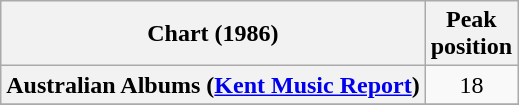<table class="wikitable sortable plainrowheaders">
<tr>
<th scope="col">Chart (1986)</th>
<th scope="col">Peak<br>position</th>
</tr>
<tr>
<th scope="row">Australian Albums (<a href='#'>Kent Music Report</a>)</th>
<td style="text-align:center;">18</td>
</tr>
<tr>
</tr>
</table>
